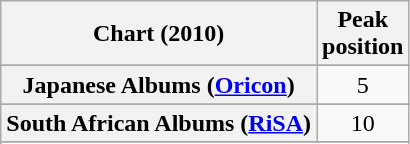<table class="wikitable plainrowheaders sortable" style="text-align:center;">
<tr>
<th>Chart (2010)</th>
<th>Peak<br>position</th>
</tr>
<tr>
</tr>
<tr>
</tr>
<tr>
</tr>
<tr>
</tr>
<tr>
</tr>
<tr>
</tr>
<tr>
</tr>
<tr>
</tr>
<tr>
<th scope="row">Japanese Albums (<a href='#'>Oricon</a>)</th>
<td align="center">5</td>
</tr>
<tr>
</tr>
<tr>
<th scope="row">South African Albums (<a href='#'>RiSA</a>)</th>
<td style="text-align:center;">10</td>
</tr>
<tr>
</tr>
<tr>
</tr>
<tr>
</tr>
<tr>
</tr>
<tr>
</tr>
<tr>
</tr>
</table>
